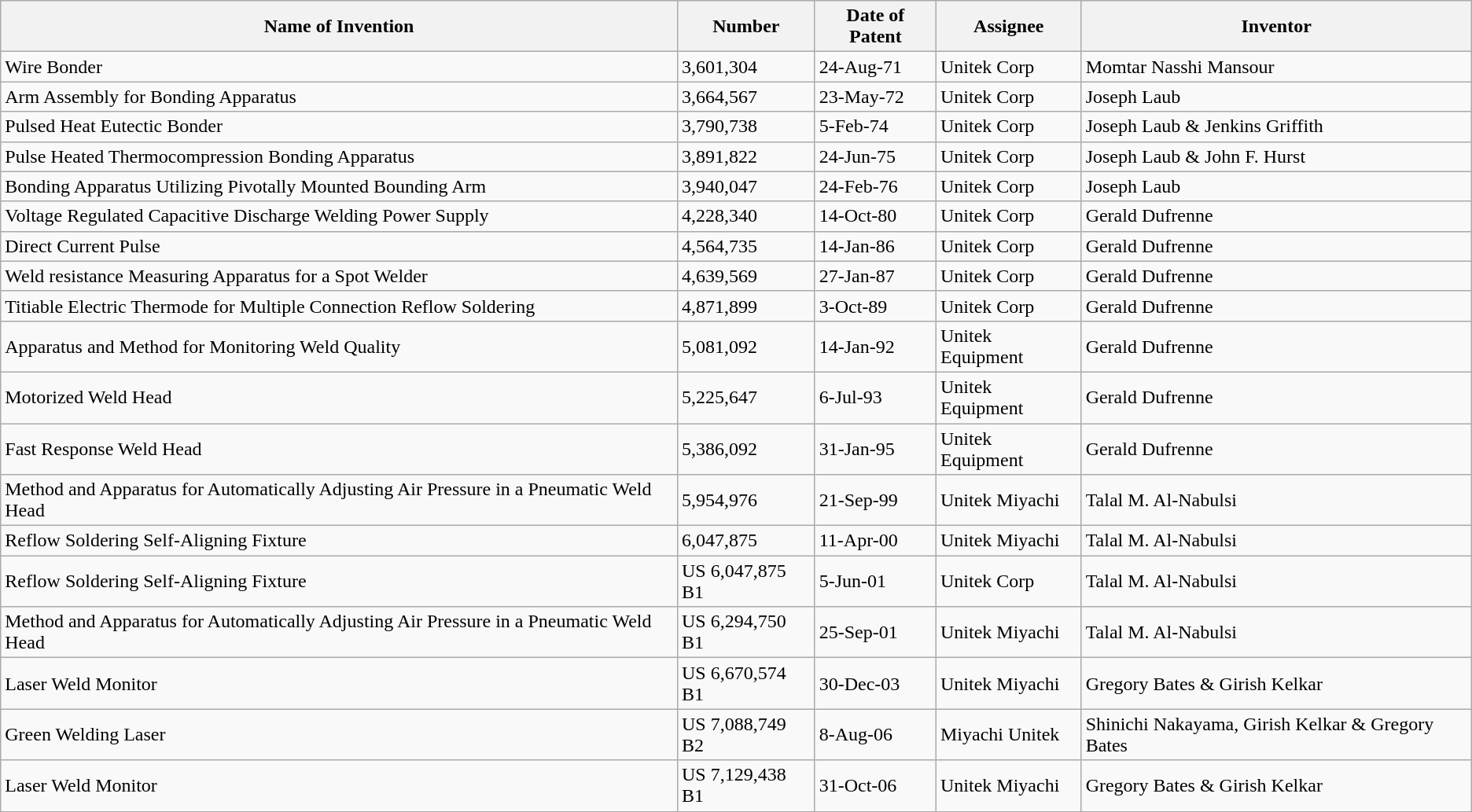<table class="wikitable">
<tr>
<th>Name of Invention</th>
<th>Number</th>
<th>Date of Patent</th>
<th>Assignee</th>
<th>Inventor</th>
</tr>
<tr>
<td>Wire Bonder</td>
<td>3,601,304</td>
<td>24-Aug-71</td>
<td>Unitek Corp</td>
<td>Momtar Nasshi Mansour</td>
</tr>
<tr>
<td>Arm Assembly for Bonding Apparatus</td>
<td>3,664,567</td>
<td>23-May-72</td>
<td>Unitek Corp</td>
<td>Joseph Laub</td>
</tr>
<tr>
<td>Pulsed Heat Eutectic Bonder</td>
<td>3,790,738</td>
<td>5-Feb-74</td>
<td>Unitek Corp</td>
<td>Joseph Laub & Jenkins Griffith</td>
</tr>
<tr>
<td>Pulse Heated Thermocompression Bonding Apparatus</td>
<td>3,891,822</td>
<td>24-Jun-75</td>
<td>Unitek Corp</td>
<td>Joseph Laub & John F. Hurst</td>
</tr>
<tr>
<td>Bonding Apparatus Utilizing Pivotally Mounted Bounding Arm</td>
<td>3,940,047</td>
<td>24-Feb-76</td>
<td>Unitek Corp</td>
<td>Joseph Laub</td>
</tr>
<tr>
<td>Voltage Regulated Capacitive Discharge Welding Power Supply</td>
<td>4,228,340</td>
<td>14-Oct-80</td>
<td>Unitek Corp</td>
<td>Gerald Dufrenne</td>
</tr>
<tr>
<td>Direct Current Pulse</td>
<td>4,564,735</td>
<td>14-Jan-86</td>
<td>Unitek Corp</td>
<td>Gerald Dufrenne</td>
</tr>
<tr>
<td>Weld resistance Measuring Apparatus for a Spot Welder</td>
<td>4,639,569</td>
<td>27-Jan-87</td>
<td>Unitek Corp</td>
<td>Gerald Dufrenne</td>
</tr>
<tr>
<td>Titiable Electric Thermode for Multiple Connection Reflow Soldering</td>
<td>4,871,899</td>
<td>3-Oct-89</td>
<td>Unitek Corp</td>
<td>Gerald Dufrenne</td>
</tr>
<tr>
<td>Apparatus and Method for Monitoring Weld Quality</td>
<td>5,081,092</td>
<td>14-Jan-92</td>
<td>Unitek Equipment</td>
<td>Gerald Dufrenne</td>
</tr>
<tr>
<td>Motorized Weld Head</td>
<td>5,225,647</td>
<td>6-Jul-93</td>
<td>Unitek Equipment</td>
<td>Gerald Dufrenne</td>
</tr>
<tr>
<td>Fast Response Weld Head</td>
<td>5,386,092</td>
<td>31-Jan-95</td>
<td>Unitek Equipment</td>
<td>Gerald Dufrenne</td>
</tr>
<tr>
<td>Method and Apparatus for Automatically Adjusting Air Pressure in a Pneumatic Weld Head</td>
<td>5,954,976</td>
<td>21-Sep-99</td>
<td>Unitek Miyachi</td>
<td>Talal M. Al-Nabulsi</td>
</tr>
<tr>
<td>Reflow Soldering Self-Aligning Fixture</td>
<td>6,047,875</td>
<td>11-Apr-00</td>
<td>Unitek Miyachi</td>
<td>Talal M. Al-Nabulsi</td>
</tr>
<tr>
<td>Reflow Soldering Self-Aligning Fixture</td>
<td>US 6,047,875 B1</td>
<td>5-Jun-01</td>
<td>Unitek Corp</td>
<td>Talal M. Al-Nabulsi</td>
</tr>
<tr>
<td>Method and Apparatus for Automatically Adjusting Air Pressure in a Pneumatic Weld Head</td>
<td>US 6,294,750 B1</td>
<td>25-Sep-01</td>
<td>Unitek Miyachi</td>
<td>Talal M. Al-Nabulsi</td>
</tr>
<tr>
<td>Laser Weld Monitor</td>
<td>US 6,670,574 B1</td>
<td>30-Dec-03</td>
<td>Unitek Miyachi</td>
<td>Gregory Bates & Girish Kelkar</td>
</tr>
<tr>
<td>Green Welding Laser</td>
<td>US 7,088,749 B2</td>
<td>8-Aug-06</td>
<td>Miyachi Unitek</td>
<td>Shinichi Nakayama, Girish Kelkar & Gregory Bates</td>
</tr>
<tr>
<td>Laser Weld Monitor</td>
<td>US 7,129,438 B1</td>
<td>31-Oct-06</td>
<td>Unitek Miyachi</td>
<td>Gregory Bates & Girish Kelkar</td>
</tr>
</table>
